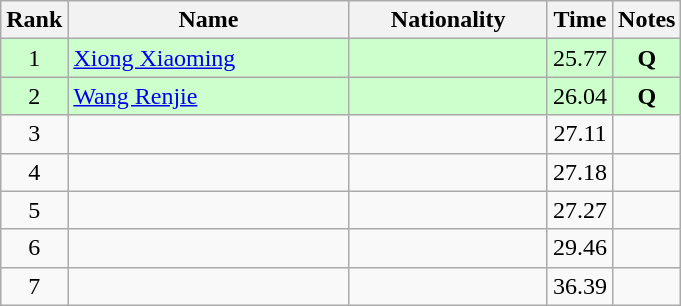<table class="wikitable sortable" style="text-align:center">
<tr>
<th>Rank</th>
<th style="width:180px">Name</th>
<th style="width:125px">Nationality</th>
<th>Time</th>
<th>Notes</th>
</tr>
<tr style="background:#cfc;">
<td>1</td>
<td style="text-align:left;"><a href='#'>Xiong Xiaoming</a></td>
<td style="text-align:left;"></td>
<td>25.77</td>
<td><strong>Q</strong></td>
</tr>
<tr style="background:#cfc;">
<td>2</td>
<td style="text-align:left;"><a href='#'>Wang Renjie</a></td>
<td style="text-align:left;"></td>
<td>26.04</td>
<td><strong>Q</strong></td>
</tr>
<tr>
<td>3</td>
<td style="text-align:left;"></td>
<td style="text-align:left;"></td>
<td>27.11</td>
<td></td>
</tr>
<tr>
<td>4</td>
<td style="text-align:left;"></td>
<td style="text-align:left;"></td>
<td>27.18</td>
<td></td>
</tr>
<tr>
<td>5</td>
<td style="text-align:left;"></td>
<td style="text-align:left;"></td>
<td>27.27</td>
<td></td>
</tr>
<tr>
<td>6</td>
<td style="text-align:left;"></td>
<td style="text-align:left;"></td>
<td>29.46</td>
<td></td>
</tr>
<tr>
<td>7</td>
<td style="text-align:left;"></td>
<td style="text-align:left;"></td>
<td>36.39</td>
<td></td>
</tr>
</table>
